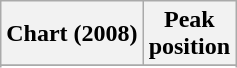<table class="wikitable sortable plainrowheaders" style="text-align:center">
<tr>
<th scope="col">Chart (2008)</th>
<th scope="col">Peak<br> position</th>
</tr>
<tr>
</tr>
<tr>
</tr>
<tr>
</tr>
<tr>
</tr>
</table>
